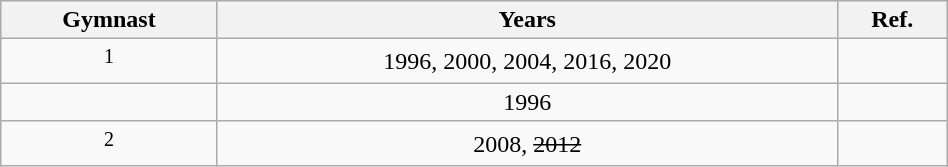<table class="wikitable sortable" width=50% style="text-align:center;">
<tr>
<th>Gymnast</th>
<th>Years</th>
<th class="unsortable">Ref.</th>
</tr>
<tr>
<td><sup>1</sup></td>
<td>1996, 2000, 2004, 2016, 2020</td>
<td></td>
</tr>
<tr>
<td></td>
<td>1996</td>
<td></td>
</tr>
<tr>
<td><sup>2</sup></td>
<td>2008, <s>2012</s></td>
<td></td>
</tr>
</table>
